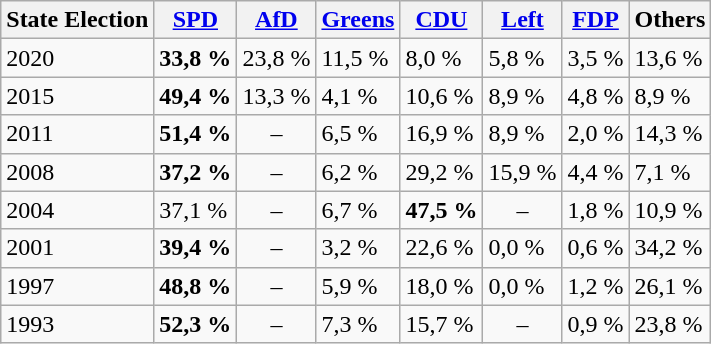<table class="wikitable zebra">
<tr class="hintergrundfarbe5">
<th>State Election</th>
<th><a href='#'>SPD</a></th>
<th><a href='#'>AfD</a></th>
<th><a href='#'>Greens</a></th>
<th><a href='#'>CDU</a></th>
<th><a href='#'>Left</a></th>
<th><a href='#'>FDP</a></th>
<th>Others</th>
</tr>
<tr>
<td>2020</td>
<td><strong>33,8 %</strong></td>
<td>23,8 %</td>
<td>11,5 %</td>
<td>8,0 %</td>
<td>5,8 %</td>
<td>3,5 %</td>
<td>13,6 %</td>
</tr>
<tr>
<td>2015</td>
<td><strong>49,4 %</strong></td>
<td>13,3 %</td>
<td>4,1 %</td>
<td>10,6 %</td>
<td>8,9 %</td>
<td>4,8 %</td>
<td>8,9 %</td>
</tr>
<tr>
<td>2011</td>
<td><strong>51,4 %</strong></td>
<td style="text-align:center">–</td>
<td>6,5 %</td>
<td>16,9 %</td>
<td>8,9 %</td>
<td>2,0 %</td>
<td>14,3 %</td>
</tr>
<tr>
<td>2008</td>
<td><strong>37,2 %</strong></td>
<td style="text-align:center">–</td>
<td>6,2 %</td>
<td>29,2 %</td>
<td>15,9 %</td>
<td>4,4 %</td>
<td>7,1 %</td>
</tr>
<tr>
<td>2004</td>
<td>37,1 %</td>
<td style="text-align:center">–</td>
<td>6,7 %</td>
<td><strong>47,5 %</strong></td>
<td style="text-align:center">–</td>
<td>1,8 %</td>
<td>10,9 %</td>
</tr>
<tr>
<td>2001</td>
<td><strong>39,4 %</strong></td>
<td style="text-align:center">–</td>
<td>3,2 %</td>
<td>22,6 %</td>
<td>0,0 %</td>
<td>0,6 %</td>
<td>34,2 %</td>
</tr>
<tr>
<td>1997</td>
<td><strong>48,8 %</strong></td>
<td style="text-align:center">–</td>
<td>5,9 %</td>
<td>18,0 %</td>
<td>0,0 %</td>
<td>1,2 %</td>
<td>26,1 %</td>
</tr>
<tr>
<td>1993</td>
<td><strong>52,3 %</strong></td>
<td style="text-align:center">–</td>
<td>7,3 %</td>
<td>15,7 %</td>
<td style="text-align:center">–</td>
<td>0,9 %</td>
<td>23,8 %</td>
</tr>
</table>
